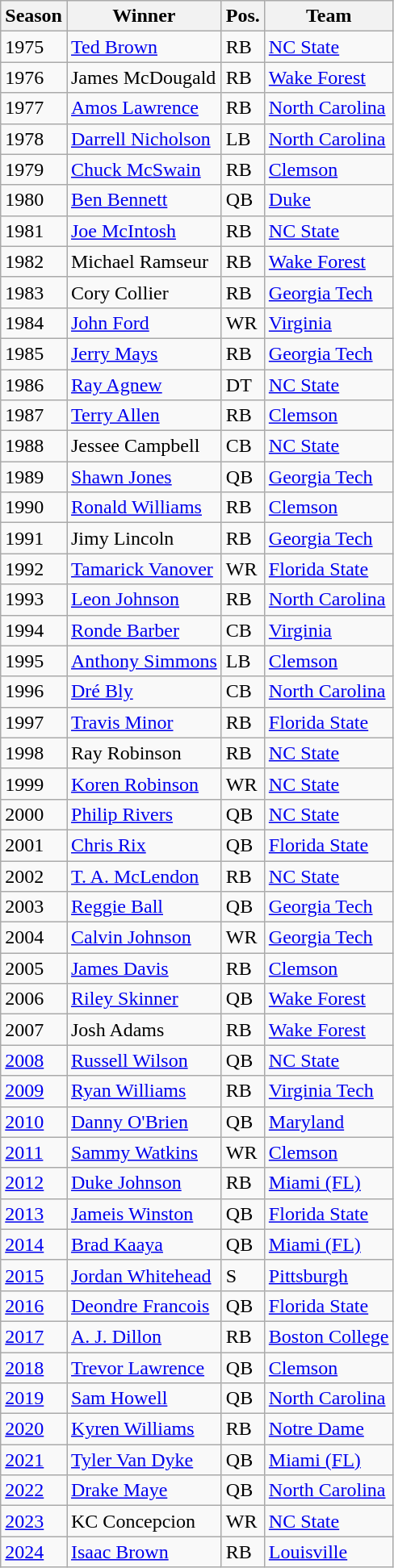<table class="wikitable sortable">
<tr>
<th>Season</th>
<th>Winner</th>
<th>Pos.</th>
<th>Team</th>
</tr>
<tr>
<td>1975</td>
<td><a href='#'>Ted Brown</a></td>
<td>RB</td>
<td><a href='#'>NC State</a></td>
</tr>
<tr>
<td>1976</td>
<td>James McDougald</td>
<td>RB</td>
<td><a href='#'>Wake Forest</a></td>
</tr>
<tr>
<td>1977</td>
<td><a href='#'>Amos Lawrence</a></td>
<td>RB</td>
<td><a href='#'>North Carolina</a></td>
</tr>
<tr>
<td>1978</td>
<td><a href='#'>Darrell Nicholson</a></td>
<td>LB</td>
<td><a href='#'>North Carolina</a></td>
</tr>
<tr>
<td>1979</td>
<td><a href='#'>Chuck McSwain</a></td>
<td>RB</td>
<td><a href='#'>Clemson</a></td>
</tr>
<tr>
<td>1980</td>
<td><a href='#'>Ben Bennett</a></td>
<td>QB</td>
<td><a href='#'>Duke</a></td>
</tr>
<tr>
<td>1981</td>
<td><a href='#'>Joe McIntosh</a></td>
<td>RB</td>
<td><a href='#'>NC State</a></td>
</tr>
<tr>
<td>1982</td>
<td>Michael Ramseur</td>
<td>RB</td>
<td><a href='#'>Wake Forest</a></td>
</tr>
<tr>
<td>1983</td>
<td>Cory Collier</td>
<td>RB</td>
<td><a href='#'>Georgia Tech</a></td>
</tr>
<tr>
<td>1984</td>
<td><a href='#'>John Ford</a></td>
<td>WR</td>
<td><a href='#'>Virginia</a></td>
</tr>
<tr>
<td>1985</td>
<td><a href='#'>Jerry Mays</a></td>
<td>RB</td>
<td><a href='#'>Georgia Tech</a></td>
</tr>
<tr>
<td>1986</td>
<td><a href='#'>Ray Agnew</a></td>
<td>DT</td>
<td><a href='#'>NC State</a></td>
</tr>
<tr>
<td>1987</td>
<td><a href='#'>Terry Allen</a></td>
<td>RB</td>
<td><a href='#'>Clemson</a></td>
</tr>
<tr>
<td>1988</td>
<td>Jessee Campbell</td>
<td>CB</td>
<td><a href='#'>NC State</a></td>
</tr>
<tr>
<td>1989</td>
<td><a href='#'>Shawn Jones</a></td>
<td>QB</td>
<td><a href='#'>Georgia Tech</a></td>
</tr>
<tr>
<td>1990</td>
<td><a href='#'>Ronald Williams</a></td>
<td>RB</td>
<td><a href='#'>Clemson</a></td>
</tr>
<tr>
<td>1991</td>
<td>Jimy Lincoln</td>
<td>RB</td>
<td><a href='#'>Georgia Tech</a></td>
</tr>
<tr>
<td>1992</td>
<td><a href='#'>Tamarick Vanover</a></td>
<td>WR</td>
<td><a href='#'>Florida State</a></td>
</tr>
<tr>
<td>1993</td>
<td><a href='#'>Leon Johnson</a></td>
<td>RB</td>
<td><a href='#'>North Carolina</a></td>
</tr>
<tr>
<td>1994</td>
<td><a href='#'>Ronde Barber</a></td>
<td>CB</td>
<td><a href='#'>Virginia</a></td>
</tr>
<tr>
<td>1995</td>
<td><a href='#'>Anthony Simmons</a></td>
<td>LB</td>
<td><a href='#'>Clemson</a></td>
</tr>
<tr>
<td>1996</td>
<td><a href='#'>Dré Bly</a></td>
<td>CB</td>
<td><a href='#'>North Carolina</a></td>
</tr>
<tr>
<td>1997</td>
<td><a href='#'>Travis Minor</a></td>
<td>RB</td>
<td><a href='#'>Florida State</a></td>
</tr>
<tr>
<td>1998</td>
<td>Ray Robinson</td>
<td>RB</td>
<td><a href='#'>NC State</a></td>
</tr>
<tr>
<td>1999</td>
<td><a href='#'>Koren Robinson</a></td>
<td>WR</td>
<td><a href='#'>NC State</a></td>
</tr>
<tr>
<td>2000</td>
<td><a href='#'>Philip Rivers</a></td>
<td>QB</td>
<td><a href='#'>NC State</a></td>
</tr>
<tr>
<td>2001</td>
<td><a href='#'>Chris Rix</a></td>
<td>QB</td>
<td><a href='#'>Florida State</a></td>
</tr>
<tr>
<td>2002</td>
<td><a href='#'>T. A. McLendon</a></td>
<td>RB</td>
<td><a href='#'>NC State</a></td>
</tr>
<tr>
<td>2003</td>
<td><a href='#'>Reggie Ball</a></td>
<td>QB</td>
<td><a href='#'>Georgia Tech</a></td>
</tr>
<tr>
<td>2004</td>
<td><a href='#'>Calvin Johnson</a></td>
<td>WR</td>
<td><a href='#'>Georgia Tech</a></td>
</tr>
<tr>
<td>2005</td>
<td><a href='#'>James Davis</a></td>
<td>RB</td>
<td><a href='#'>Clemson</a></td>
</tr>
<tr>
<td>2006</td>
<td><a href='#'>Riley Skinner</a></td>
<td>QB</td>
<td><a href='#'>Wake Forest</a></td>
</tr>
<tr>
<td>2007</td>
<td>Josh Adams</td>
<td>RB</td>
<td><a href='#'>Wake Forest</a></td>
</tr>
<tr>
<td><a href='#'>2008</a></td>
<td><a href='#'>Russell Wilson</a></td>
<td>QB</td>
<td><a href='#'>NC State</a></td>
</tr>
<tr>
<td><a href='#'>2009</a></td>
<td><a href='#'>Ryan Williams</a></td>
<td>RB</td>
<td><a href='#'>Virginia Tech</a></td>
</tr>
<tr>
<td><a href='#'>2010</a></td>
<td><a href='#'>Danny O'Brien</a></td>
<td>QB</td>
<td><a href='#'>Maryland</a></td>
</tr>
<tr>
<td><a href='#'>2011</a></td>
<td><a href='#'>Sammy Watkins</a></td>
<td>WR</td>
<td><a href='#'>Clemson</a></td>
</tr>
<tr>
<td><a href='#'>2012</a></td>
<td><a href='#'>Duke Johnson</a></td>
<td>RB</td>
<td><a href='#'>Miami (FL)</a></td>
</tr>
<tr>
<td><a href='#'>2013</a></td>
<td><a href='#'>Jameis Winston</a></td>
<td>QB</td>
<td><a href='#'>Florida State</a></td>
</tr>
<tr>
<td><a href='#'>2014</a></td>
<td><a href='#'>Brad Kaaya</a></td>
<td>QB</td>
<td><a href='#'>Miami (FL)</a></td>
</tr>
<tr>
<td><a href='#'>2015</a></td>
<td><a href='#'>Jordan Whitehead</a></td>
<td>S</td>
<td><a href='#'>Pittsburgh</a></td>
</tr>
<tr>
<td><a href='#'>2016</a></td>
<td><a href='#'>Deondre Francois</a></td>
<td>QB</td>
<td><a href='#'>Florida State</a></td>
</tr>
<tr>
<td><a href='#'>2017</a></td>
<td><a href='#'>A. J. Dillon</a></td>
<td>RB</td>
<td><a href='#'>Boston College</a></td>
</tr>
<tr>
<td><a href='#'>2018</a></td>
<td><a href='#'>Trevor Lawrence</a></td>
<td>QB</td>
<td><a href='#'>Clemson</a></td>
</tr>
<tr>
<td><a href='#'>2019</a></td>
<td><a href='#'>Sam Howell</a></td>
<td>QB</td>
<td><a href='#'>North Carolina</a></td>
</tr>
<tr>
<td><a href='#'>2020</a></td>
<td><a href='#'>Kyren Williams</a></td>
<td>RB</td>
<td><a href='#'>Notre Dame</a></td>
</tr>
<tr>
<td><a href='#'>2021</a></td>
<td><a href='#'>Tyler Van Dyke</a></td>
<td>QB</td>
<td><a href='#'>Miami (FL)</a></td>
</tr>
<tr>
<td><a href='#'>2022</a></td>
<td><a href='#'>Drake Maye</a></td>
<td>QB</td>
<td><a href='#'>North Carolina</a></td>
</tr>
<tr>
<td><a href='#'>2023</a></td>
<td>KC Concepcion</td>
<td>WR</td>
<td><a href='#'>NC State</a></td>
</tr>
<tr>
<td><a href='#'>2024</a></td>
<td><a href='#'>Isaac Brown</a></td>
<td>RB</td>
<td><a href='#'>Louisville</a></td>
</tr>
</table>
